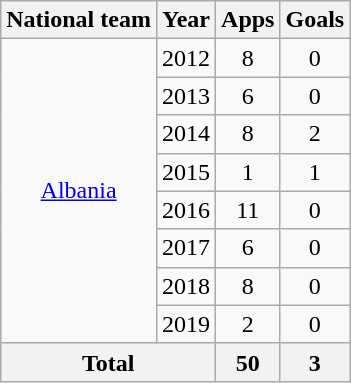<table class="wikitable" style="text-align:center">
<tr>
<th>National team</th>
<th>Year</th>
<th>Apps</th>
<th>Goals</th>
</tr>
<tr>
<td rowspan="8"><a href='#'>Albania</a></td>
<td>2012</td>
<td>8</td>
<td>0</td>
</tr>
<tr>
<td>2013</td>
<td>6</td>
<td>0</td>
</tr>
<tr>
<td>2014</td>
<td>8</td>
<td>2</td>
</tr>
<tr>
<td>2015</td>
<td>1</td>
<td>1</td>
</tr>
<tr>
<td>2016</td>
<td>11</td>
<td>0</td>
</tr>
<tr>
<td>2017</td>
<td>6</td>
<td>0</td>
</tr>
<tr>
<td>2018</td>
<td>8</td>
<td>0</td>
</tr>
<tr>
<td>2019</td>
<td>2</td>
<td>0</td>
</tr>
<tr>
<th colspan="2">Total</th>
<th>50</th>
<th>3</th>
</tr>
</table>
